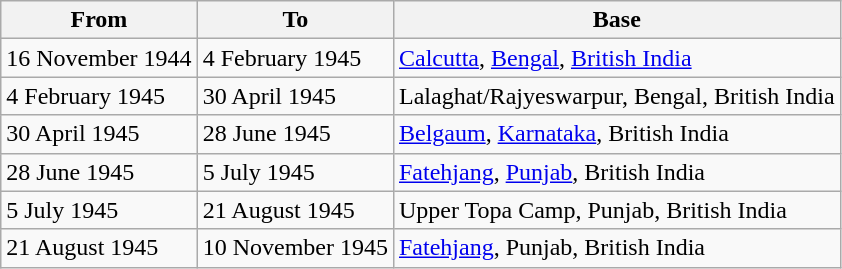<table class="wikitable">
<tr>
<th>From</th>
<th>To</th>
<th>Base</th>
</tr>
<tr>
<td>16 November 1944</td>
<td>4 February 1945</td>
<td><a href='#'>Calcutta</a>, <a href='#'>Bengal</a>, <a href='#'>British India</a></td>
</tr>
<tr>
<td>4 February 1945</td>
<td>30 April 1945</td>
<td>Lalaghat/Rajyeswarpur, Bengal, British India</td>
</tr>
<tr>
<td>30 April 1945</td>
<td>28 June 1945</td>
<td><a href='#'>Belgaum</a>, <a href='#'>Karnataka</a>, British India</td>
</tr>
<tr>
<td>28 June 1945</td>
<td>5 July 1945</td>
<td><a href='#'>Fatehjang</a>, <a href='#'>Punjab</a>, British India</td>
</tr>
<tr>
<td>5 July 1945</td>
<td>21 August 1945</td>
<td>Upper Topa Camp, Punjab, British India</td>
</tr>
<tr>
<td>21 August 1945</td>
<td>10 November 1945</td>
<td><a href='#'>Fatehjang</a>, Punjab, British India</td>
</tr>
</table>
